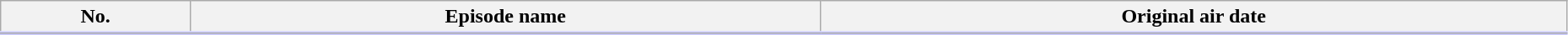<table class="wikitable"  style="width:98%; background:#fff;">
<tr style="border-bottom:3px solid #CCF">
<th>No.</th>
<th>Episode name</th>
<th>Original air date</th>
</tr>
<tr>
</tr>
</table>
